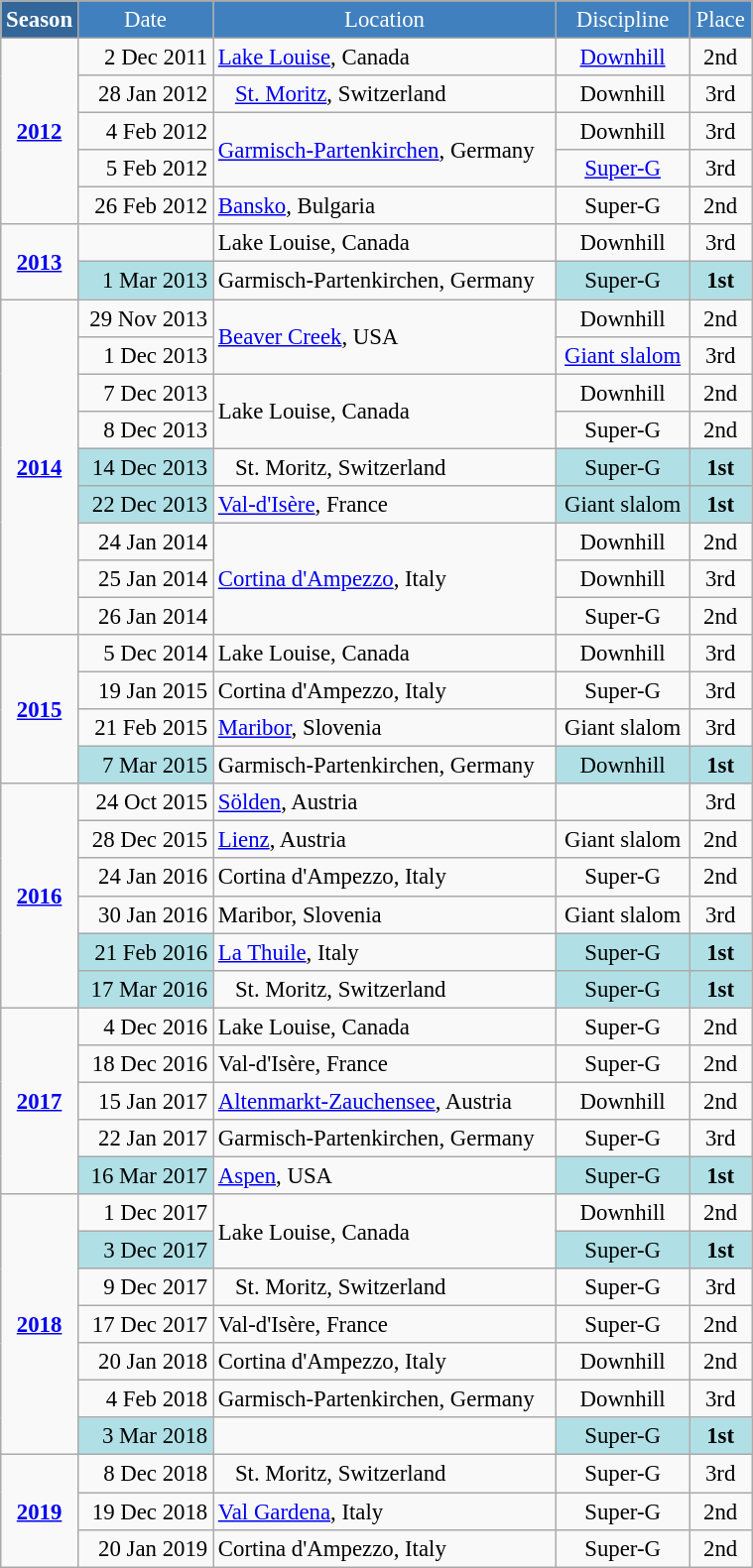<table class="wikitable" style="font-size:95%; text-align:center; border:grey solid 1px; border-collapse:collapse;" width="40%">
<tr style="background-color:#369; color:white;">
<td rowspan="2" colspan="1" width="5%"><strong>Season</strong></td>
</tr>
<tr style="background-color:#4180be; color:white;">
<td>Date</td>
<td>Location</td>
<td>Discipline</td>
<td>Place</td>
</tr>
<tr>
<td rowspan=5><strong><a href='#'>2012</a></strong></td>
<td align=right>2 Dec 2011</td>
<td align=left> <a href='#'>Lake Louise</a>, Canada</td>
<td><a href='#'>Downhill</a></td>
<td>2nd</td>
</tr>
<tr>
<td align=right>28 Jan 2012</td>
<td align=left>   <a href='#'>St. Moritz</a>, Switzerland</td>
<td>Downhill</td>
<td>3rd</td>
</tr>
<tr>
<td align=right>4 Feb 2012</td>
<td rowspan=2 align=left> <a href='#'>Garmisch-Partenkirchen</a>, Germany</td>
<td>Downhill</td>
<td>3rd</td>
</tr>
<tr>
<td align=right>5 Feb 2012</td>
<td><a href='#'>Super-G</a></td>
<td>3rd</td>
</tr>
<tr>
<td align=right>26 Feb 2012</td>
<td align=left> <a href='#'>Bansko</a>, Bulgaria</td>
<td>Super-G</td>
<td>2nd</td>
</tr>
<tr>
<td rowspan=2><strong><a href='#'>2013</a></strong></td>
<td align=right></td>
<td align=left> Lake Louise, Canada</td>
<td>Downhill</td>
<td>3rd</td>
</tr>
<tr>
<td align=right bgcolor="#BOEOE6">1 Mar 2013</td>
<td align=left> Garmisch-Partenkirchen, Germany</td>
<td bgcolor="#BOEOE6">Super-G</td>
<td bgcolor="#BOEOE6"><strong>1st</strong></td>
</tr>
<tr>
<td rowspan=9><strong><a href='#'>2014</a></strong></td>
<td align=right>29 Nov 2013</td>
<td rowspan=2 align=left> <a href='#'>Beaver Creek</a>, USA</td>
<td>Downhill</td>
<td>2nd</td>
</tr>
<tr>
<td align=right>1 Dec 2013</td>
<td><a href='#'>Giant slalom</a></td>
<td>3rd</td>
</tr>
<tr>
<td align=right>7 Dec 2013</td>
<td rowspan=2 align=left> Lake Louise, Canada</td>
<td>Downhill</td>
<td>2nd</td>
</tr>
<tr>
<td align=right>8 Dec 2013</td>
<td>Super-G</td>
<td>2nd</td>
</tr>
<tr>
<td align=right bgcolor="#BOEOE6">14 Dec 2013</td>
<td align=left>   St. Moritz, Switzerland</td>
<td bgcolor="#BOEOE6">Super-G</td>
<td bgcolor="#BOEOE6"><strong>1st</strong></td>
</tr>
<tr>
<td align=right bgcolor="#BOEOE6">22 Dec 2013</td>
<td align=left> <a href='#'>Val-d'Isère</a>, France</td>
<td bgcolor="#BOEOE6">Giant slalom</td>
<td bgcolor="#BOEOE6"><strong>1st</strong></td>
</tr>
<tr>
<td align=right>24 Jan 2014</td>
<td rowspan=3 align=left> <a href='#'>Cortina d'Ampezzo</a>, Italy  </td>
<td>Downhill</td>
<td>2nd</td>
</tr>
<tr>
<td align=right>25 Jan 2014</td>
<td>Downhill</td>
<td>3rd</td>
</tr>
<tr>
<td align=right>26 Jan 2014</td>
<td>Super-G</td>
<td>2nd</td>
</tr>
<tr>
<td rowspan=4><strong><a href='#'>2015</a></strong></td>
<td align=right>5 Dec 2014</td>
<td align=left> Lake Louise, Canada</td>
<td>Downhill</td>
<td>3rd</td>
</tr>
<tr>
<td align=right>19 Jan 2015</td>
<td align=left> Cortina d'Ampezzo, Italy</td>
<td>Super-G</td>
<td>3rd</td>
</tr>
<tr>
<td align=right>21 Feb 2015</td>
<td align=left> <a href='#'>Maribor</a>, Slovenia</td>
<td>Giant slalom</td>
<td>3rd</td>
</tr>
<tr>
<td align=right bgcolor="#BOEOE6">7 Mar 2015</td>
<td align=left> Garmisch-Partenkirchen, Germany</td>
<td bgcolor="#BOEOE6">Downhill</td>
<td bgcolor="#BOEOE6"><strong>1st</strong></td>
</tr>
<tr>
<td rowspan=6><strong><a href='#'>2016</a></strong></td>
<td align=right>24 Oct 2015</td>
<td align=left> <a href='#'>Sölden</a>, Austria  </td>
<td></td>
<td>3rd</td>
</tr>
<tr>
<td align=right>28 Dec 2015</td>
<td align=left> <a href='#'>Lienz</a>, Austria  </td>
<td>Giant slalom</td>
<td>2nd</td>
</tr>
<tr>
<td align=right>24 Jan 2016</td>
<td align=left> Cortina d'Ampezzo, Italy</td>
<td>Super-G</td>
<td>2nd</td>
</tr>
<tr>
<td align=right>30 Jan 2016</td>
<td align=left> Maribor, Slovenia</td>
<td>Giant slalom</td>
<td>3rd</td>
</tr>
<tr>
<td align=right bgcolor="#BOEOE6">21 Feb 2016</td>
<td align=left> <a href='#'>La Thuile</a>, Italy</td>
<td bgcolor="#BOEOE6">Super-G</td>
<td bgcolor="#BOEOE6"><strong>1st</strong></td>
</tr>
<tr>
<td align=right bgcolor="#BOEOE6">17 Mar 2016</td>
<td align=left>   St. Moritz, Switzerland</td>
<td bgcolor="#BOEOE6">Super-G</td>
<td bgcolor="#BOEOE6"><strong>1st</strong></td>
</tr>
<tr>
<td rowspan=5><strong><a href='#'>2017</a></strong></td>
<td align=right>4 Dec 2016</td>
<td align=left> Lake Louise, Canada</td>
<td>Super-G</td>
<td>2nd</td>
</tr>
<tr>
<td align=right>18 Dec 2016</td>
<td align=left> Val-d'Isère, France</td>
<td>Super-G</td>
<td>2nd</td>
</tr>
<tr>
<td align=right>15 Jan 2017</td>
<td align=left> <a href='#'>Altenmarkt-Zauchensee</a>, Austria</td>
<td>Downhill</td>
<td>2nd</td>
</tr>
<tr>
<td align=right>22 Jan 2017</td>
<td align=left> Garmisch-Partenkirchen, Germany</td>
<td>Super-G</td>
<td>3rd</td>
</tr>
<tr>
<td align=right bgcolor="#BOEOE6">16 Mar 2017</td>
<td align=left> <a href='#'>Aspen</a>, USA</td>
<td bgcolor="#BOEOE6">Super-G</td>
<td bgcolor="#BOEOE6"><strong>1st</strong></td>
</tr>
<tr>
<td rowspan=7><strong><a href='#'>2018</a></strong></td>
<td align=right>1 Dec 2017</td>
<td rowspan=2 align=left> Lake Louise, Canada</td>
<td>Downhill</td>
<td>2nd</td>
</tr>
<tr>
<td align=right bgcolor="#BOEOE6">3 Dec 2017</td>
<td bgcolor="#BOEOE6">Super-G</td>
<td bgcolor="#BOEOE6"><strong>1st</strong></td>
</tr>
<tr>
<td align=right>9 Dec 2017</td>
<td align=left>   St. Moritz, Switzerland</td>
<td>Super-G</td>
<td>3rd</td>
</tr>
<tr>
<td align=right>17 Dec 2017</td>
<td align=left> Val-d'Isère, France</td>
<td>Super-G</td>
<td>2nd</td>
</tr>
<tr>
<td align=right>20 Jan 2018</td>
<td align=left> Cortina d'Ampezzo, Italy</td>
<td>Downhill</td>
<td>2nd</td>
</tr>
<tr>
<td align=right>4 Feb 2018</td>
<td align=left> Garmisch-Partenkirchen, Germany</td>
<td>Downhill</td>
<td>3rd</td>
</tr>
<tr>
<td align=right bgcolor="#BOEOE6">3 Mar 2018</td>
<td align=left></td>
<td bgcolor="#BOEOE6">Super-G</td>
<td bgcolor="#BOEOE6"><strong>1st</strong></td>
</tr>
<tr>
<td rowspan=3><strong><a href='#'>2019</a></strong></td>
<td align=right>8 Dec 2018</td>
<td align=left>   St. Moritz, Switzerland</td>
<td>Super-G</td>
<td>3rd</td>
</tr>
<tr>
<td align=right>19 Dec 2018</td>
<td align=left> <a href='#'>Val Gardena</a>, Italy</td>
<td>Super-G</td>
<td>2nd</td>
</tr>
<tr>
<td align=right>20 Jan 2019</td>
<td align=left> Cortina d'Ampezzo, Italy</td>
<td>Super-G</td>
<td>2nd</td>
</tr>
</table>
